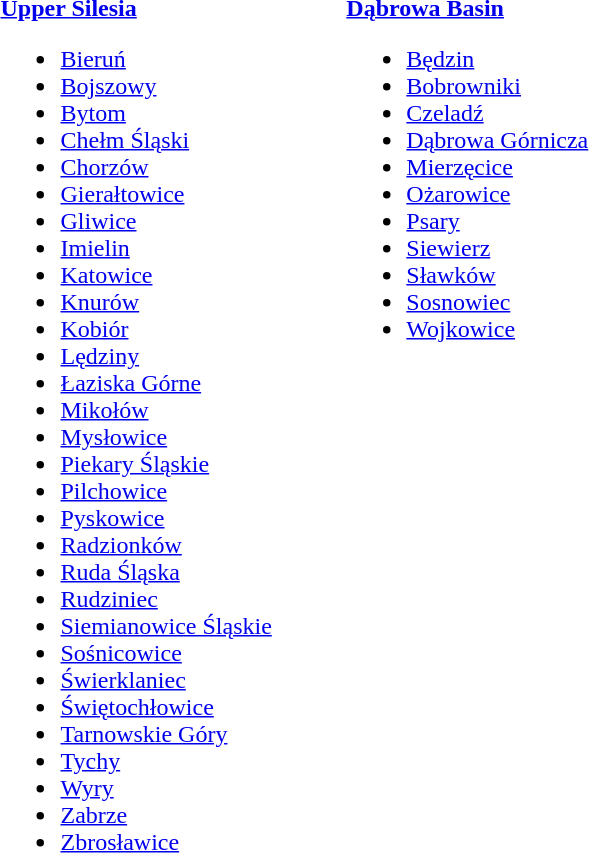<table>
<tr>
<td width="40%" valign="top"><br><strong><a href='#'>Upper Silesia</a></strong><ul><li><a href='#'>Bieruń</a></li><li><a href='#'>Bojszowy</a></li><li><a href='#'>Bytom</a></li><li><a href='#'>Chełm Śląski</a></li><li><a href='#'>Chorzów</a></li><li><a href='#'>Gierałtowice</a></li><li><a href='#'>Gliwice</a></li><li><a href='#'>Imielin</a></li><li><a href='#'>Katowice</a></li><li><a href='#'>Knurów</a></li><li><a href='#'>Kobiór</a></li><li><a href='#'>Lędziny</a></li><li><a href='#'>Łaziska Górne</a></li><li><a href='#'>Mikołów</a></li><li><a href='#'>Mysłowice</a></li><li><a href='#'>Piekary Śląskie</a></li><li><a href='#'>Pilchowice</a></li><li><a href='#'>Pyskowice</a></li><li><a href='#'>Radzionków</a></li><li><a href='#'>Ruda Śląska</a></li><li><a href='#'>Rudziniec</a></li><li><a href='#'>Siemianowice Śląskie</a></li><li><a href='#'>Sośnicowice</a></li><li><a href='#'>Świerklaniec</a></li><li><a href='#'>Świętochłowice</a></li><li><a href='#'>Tarnowskie Góry</a></li><li><a href='#'>Tychy</a></li><li><a href='#'>Wyry</a></li><li><a href='#'>Zabrze</a></li><li><a href='#'>Zbrosławice</a></li></ul></td>
<td width="40%" valign="top"><br><strong><a href='#'>Dąbrowa Basin</a></strong><ul><li><a href='#'>Będzin</a></li><li><a href='#'>Bobrowniki</a></li><li><a href='#'>Czeladź</a></li><li><a href='#'>Dąbrowa Górnicza</a></li><li><a href='#'>Mierzęcice</a></li><li><a href='#'>Ożarowice</a></li><li><a href='#'>Psary</a></li><li><a href='#'>Siewierz</a></li><li><a href='#'>Sławków</a></li><li><a href='#'>Sosnowiec</a></li><li><a href='#'>Wojkowice</a></li></ul></td>
</tr>
</table>
